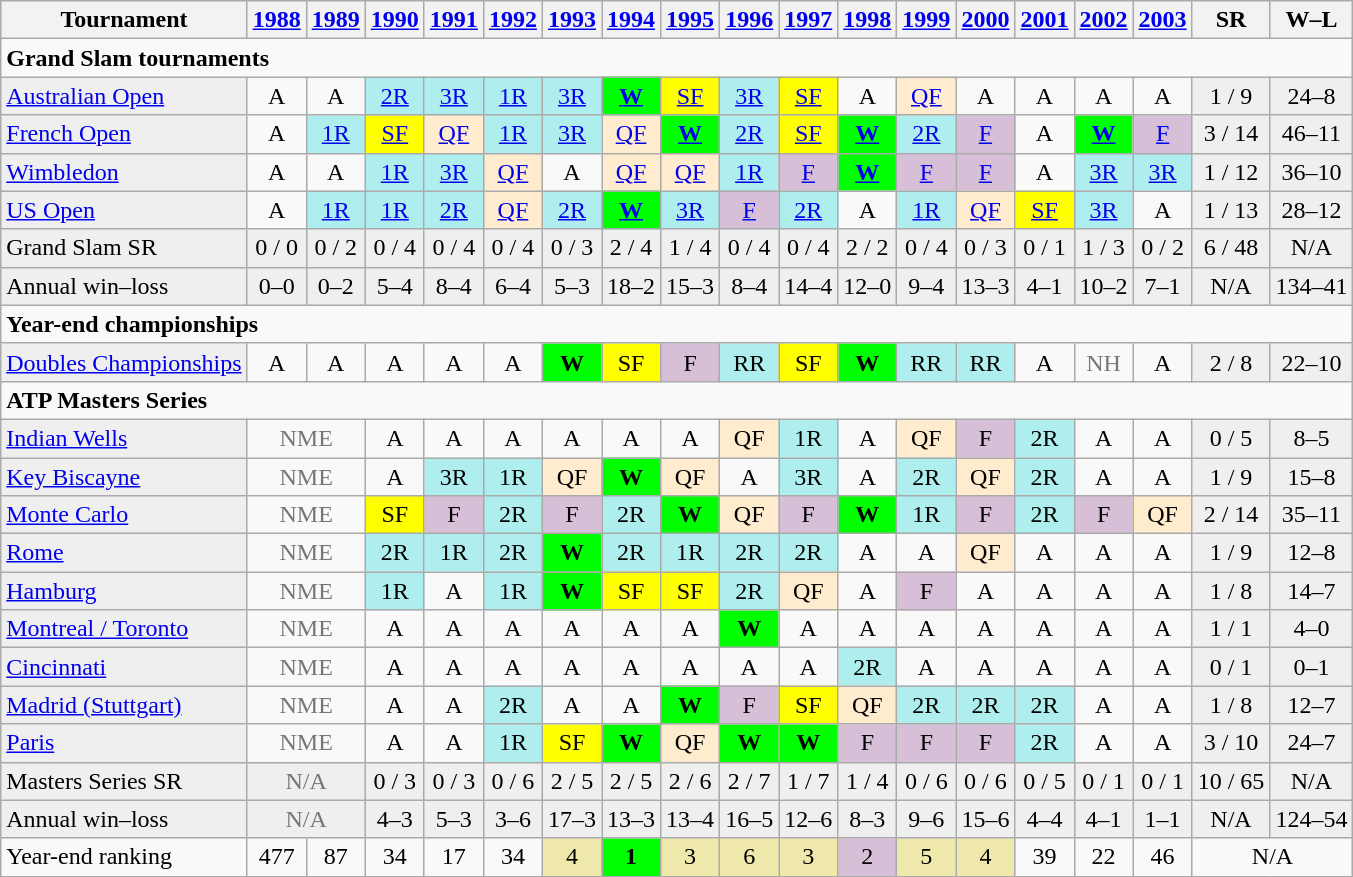<table class=wikitable style=text-align:center>
<tr>
<th>Tournament</th>
<th><a href='#'>1988</a></th>
<th><a href='#'>1989</a></th>
<th><a href='#'>1990</a></th>
<th><a href='#'>1991</a></th>
<th><a href='#'>1992</a></th>
<th><a href='#'>1993</a></th>
<th><a href='#'>1994</a></th>
<th><a href='#'>1995</a></th>
<th><a href='#'>1996</a></th>
<th><a href='#'>1997</a></th>
<th><a href='#'>1998</a></th>
<th><a href='#'>1999</a></th>
<th><a href='#'>2000</a></th>
<th><a href='#'>2001</a></th>
<th><a href='#'>2002</a></th>
<th><a href='#'>2003</a></th>
<th>SR</th>
<th>W–L</th>
</tr>
<tr>
<td colspan=19 align=left><strong>Grand Slam tournaments</strong></td>
</tr>
<tr>
<td bgcolor=#efefef align=left><a href='#'>Australian Open</a></td>
<td>A</td>
<td>A</td>
<td style=background:#afeeee><a href='#'>2R</a></td>
<td style=background:#afeeee><a href='#'>3R</a></td>
<td style=background:#afeeee><a href='#'>1R</a></td>
<td style=background:#afeeee><a href='#'>3R</a></td>
<td style=background:#00ff00><a href='#'><strong>W</strong></a></td>
<td style=background:yellow><a href='#'>SF</a></td>
<td style=background:#afeeee><a href='#'>3R</a></td>
<td style=background:yellow><a href='#'>SF</a></td>
<td>A</td>
<td style=background:#ffebcd><a href='#'>QF</a></td>
<td>A</td>
<td>A</td>
<td>A</td>
<td>A</td>
<td style=background:#EFEFEF>1 / 9</td>
<td style=background:#EFEFEF>24–8</td>
</tr>
<tr>
<td bgcolor=#efefef align=left><a href='#'>French Open</a></td>
<td>A</td>
<td style=background:#afeeee><a href='#'>1R</a></td>
<td style=background:yellow><a href='#'>SF</a></td>
<td style=background:#ffebcd><a href='#'>QF</a></td>
<td style=background:#afeeee><a href='#'>1R</a></td>
<td style=background:#afeeee><a href='#'>3R</a></td>
<td style=background:#ffebcd><a href='#'>QF</a></td>
<td style=background:#00ff00><a href='#'><strong>W</strong></a></td>
<td style=background:#afeeee><a href='#'>2R</a></td>
<td style=background:yellow><a href='#'>SF</a></td>
<td style=background:#00ff00><a href='#'><strong>W</strong></a></td>
<td style=background:#afeeee><a href='#'>2R</a></td>
<td style=background:#D8BFD8><a href='#'>F</a></td>
<td>A</td>
<td style=background:#00ff00><a href='#'><strong>W</strong></a></td>
<td style=background:#D8BFD8><a href='#'>F</a></td>
<td style=background:#EFEFEF>3 / 14</td>
<td style=background:#EFEFEF>46–11</td>
</tr>
<tr>
<td bgcolor=#efefef align=left><a href='#'>Wimbledon</a></td>
<td>A</td>
<td>A</td>
<td style=background:#afeeee><a href='#'>1R</a></td>
<td style=background:#afeeee><a href='#'>3R</a></td>
<td style=background:#ffebcd><a href='#'>QF</a></td>
<td>A</td>
<td style=background:#ffebcd><a href='#'>QF</a></td>
<td style=background:#ffebcd><a href='#'>QF</a></td>
<td style=background:#afeeee><a href='#'>1R</a></td>
<td style=background:#D8BFD8><a href='#'>F</a></td>
<td style=background:#00ff00><a href='#'><strong>W</strong></a></td>
<td style=background:#D8BFD8><a href='#'>F</a></td>
<td style=background:#D8BFD8><a href='#'>F</a></td>
<td>A</td>
<td style=background:#afeeee><a href='#'>3R</a></td>
<td style=background:#afeeee><a href='#'>3R</a></td>
<td style=background:#EFEFEF>1 / 12</td>
<td style=background:#EFEFEF>36–10</td>
</tr>
<tr>
<td bgcolor=#efefef align=left><a href='#'>US Open</a></td>
<td>A</td>
<td style=background:#afeeee><a href='#'>1R</a></td>
<td style=background:#afeeee><a href='#'>1R</a></td>
<td style=background:#afeeee><a href='#'>2R</a></td>
<td style=background:#ffebcd><a href='#'>QF</a></td>
<td style=background:#afeeee><a href='#'>2R</a></td>
<td style=background:#00ff00><a href='#'><strong>W</strong></a></td>
<td style=background:#afeeee><a href='#'>3R</a></td>
<td style=background:#D8BFD8><a href='#'>F</a></td>
<td style=background:#afeeee><a href='#'>2R</a></td>
<td>A</td>
<td style=background:#afeeee><a href='#'>1R</a></td>
<td style=background:#ffebcd><a href='#'>QF</a></td>
<td style=background:yellow><a href='#'>SF</a></td>
<td style=background:#afeeee><a href='#'>3R</a></td>
<td>A</td>
<td style=background:#EFEFEF>1 / 13</td>
<td style=background:#EFEFEF>28–12</td>
</tr>
<tr bgcolor=#efefef>
<td align=left>Grand Slam SR</td>
<td>0 / 0</td>
<td>0 / 2</td>
<td>0 / 4</td>
<td>0 / 4</td>
<td>0 / 4</td>
<td>0 / 3</td>
<td>2 / 4</td>
<td>1 / 4</td>
<td>0 / 4</td>
<td>0 / 4</td>
<td>2 / 2</td>
<td>0 / 4</td>
<td>0 / 3</td>
<td>0 / 1</td>
<td>1 / 3</td>
<td>0 / 2</td>
<td>6 / 48</td>
<td>N/A</td>
</tr>
<tr bgcolor=#efefef>
<td align=left>Annual win–loss</td>
<td>0–0</td>
<td>0–2</td>
<td>5–4</td>
<td>8–4</td>
<td>6–4</td>
<td>5–3</td>
<td>18–2</td>
<td>15–3</td>
<td>8–4</td>
<td>14–4</td>
<td>12–0</td>
<td>9–4</td>
<td>13–3</td>
<td>4–1</td>
<td>10–2</td>
<td>7–1</td>
<td>N/A</td>
<td>134–41</td>
</tr>
<tr>
<td colspan=19 align=left><strong>Year-end championships</strong></td>
</tr>
<tr>
<td bgcolor=#efefef align=left><a href='#'>Doubles Championships</a></td>
<td>A</td>
<td>A</td>
<td>A</td>
<td>A</td>
<td>A</td>
<td style=background:#00ff00><strong>W</strong></td>
<td style=background:yellow>SF</td>
<td style=background:#D8BFD8>F</td>
<td style=background:#afeeee>RR</td>
<td style=background:yellow>SF</td>
<td style=background:#00ff00><strong>W</strong></td>
<td style=background:#afeeee>RR</td>
<td style=background:#afeeee>RR</td>
<td>A</td>
<td style=color:#767676>NH</td>
<td>A</td>
<td style=background:#EFEFEF>2 / 8</td>
<td style=background:#EFEFEF>22–10</td>
</tr>
<tr>
<td colspan=19 align=left><strong>ATP Masters Series</strong></td>
</tr>
<tr>
<td bgcolor=#efefef align=left><a href='#'>Indian Wells</a></td>
<td colspan=2 style=color:#767676>NME</td>
<td>A</td>
<td>A</td>
<td>A</td>
<td>A</td>
<td>A</td>
<td>A</td>
<td style=background:#ffebcd>QF</td>
<td style=background:#afeeee>1R</td>
<td>A</td>
<td style=background:#ffebcd>QF</td>
<td style=background:#D8BFD8>F</td>
<td style=background:#afeeee>2R</td>
<td>A</td>
<td>A</td>
<td style=background:#EFEFEF>0 / 5</td>
<td style=background:#EFEFEF>8–5</td>
</tr>
<tr>
<td bgcolor=#efefef align=left><a href='#'>Key Biscayne</a></td>
<td colspan=2 style=color:#767676>NME</td>
<td>A</td>
<td style=background:#afeeee>3R</td>
<td style=background:#afeeee>1R</td>
<td style=background:#ffebcd>QF</td>
<td style=background:#00ff00><strong>W</strong></td>
<td style=background:#ffebcd>QF</td>
<td>A</td>
<td style=background:#afeeee>3R</td>
<td>A</td>
<td style=background:#afeeee>2R</td>
<td style=background:#ffebcd>QF</td>
<td style=background:#afeeee>2R</td>
<td>A</td>
<td>A</td>
<td style=background:#EFEFEF>1 / 9</td>
<td style=background:#EFEFEF>15–8</td>
</tr>
<tr>
<td bgcolor=#efefef align=left><a href='#'>Monte Carlo</a></td>
<td colspan=2 style=color:#767676>NME</td>
<td style=background:yellow>SF</td>
<td style=background:#D8BFD8>F</td>
<td style=background:#afeeee>2R</td>
<td style=background:#D8BFD8>F</td>
<td style=background:#afeeee>2R</td>
<td style=background:#00ff00><strong>W</strong></td>
<td style=background:#ffebcd>QF</td>
<td style=background:#D8BFD8>F</td>
<td style=background:#00ff00><strong>W</strong></td>
<td style=background:#afeeee>1R</td>
<td style=background:#D8BFD8>F</td>
<td style=background:#afeeee>2R</td>
<td style=background:#D8BFD8>F</td>
<td style=background:#ffebcd>QF</td>
<td style=background:#EFEFEF>2 / 14</td>
<td style=background:#EFEFEF>35–11</td>
</tr>
<tr>
<td bgcolor=#efefef align=left><a href='#'>Rome</a></td>
<td colspan=2 style=color:#767676>NME</td>
<td style=background:#afeeee>2R</td>
<td style=background:#afeeee>1R</td>
<td style=background:#afeeee>2R</td>
<td style=background:#00ff00><strong>W</strong></td>
<td style=background:#afeeee>2R</td>
<td style=background:#afeeee>1R</td>
<td style=background:#afeeee>2R</td>
<td style=background:#afeeee>2R</td>
<td>A</td>
<td>A</td>
<td style=background:#ffebcd>QF</td>
<td>A</td>
<td>A</td>
<td>A</td>
<td style=background:#EFEFEF>1 / 9</td>
<td style=background:#EFEFEF>12–8</td>
</tr>
<tr>
<td bgcolor=#efefef align=left><a href='#'>Hamburg</a></td>
<td colspan=2 style=color:#767676>NME</td>
<td style=background:#afeeee>1R</td>
<td>A</td>
<td style=background:#afeeee>1R</td>
<td style=background:#00ff00><strong>W</strong></td>
<td style=background:yellow>SF</td>
<td style=background:yellow>SF</td>
<td style=background:#afeeee>2R</td>
<td style=background:#ffebcd>QF</td>
<td>A</td>
<td style=background:#D8BFD8>F</td>
<td>A</td>
<td>A</td>
<td>A</td>
<td>A</td>
<td style=background:#EFEFEF>1 / 8</td>
<td style=background:#EFEFEF>14–7</td>
</tr>
<tr>
<td bgcolor=#efefef align=left><a href='#'>Montreal / Toronto</a></td>
<td colspan=2 style=color:#767676>NME</td>
<td>A</td>
<td>A</td>
<td>A</td>
<td>A</td>
<td>A</td>
<td>A</td>
<td style=background:#00ff00><strong>W</strong></td>
<td>A</td>
<td>A</td>
<td>A</td>
<td>A</td>
<td>A</td>
<td>A</td>
<td>A</td>
<td style=background:#EFEFEF>1 / 1</td>
<td style=background:#EFEFEF>4–0</td>
</tr>
<tr>
<td bgcolor=#efefef align=left><a href='#'>Cincinnati</a></td>
<td colspan=2 style=color:#767676>NME</td>
<td>A</td>
<td>A</td>
<td>A</td>
<td>A</td>
<td>A</td>
<td>A</td>
<td>A</td>
<td>A</td>
<td style=background:#afeeee>2R</td>
<td>A</td>
<td>A</td>
<td>A</td>
<td>A</td>
<td>A</td>
<td style=background:#EFEFEF>0 / 1</td>
<td style=background:#EFEFEF>0–1</td>
</tr>
<tr>
<td bgcolor=#efefef align=left><a href='#'>Madrid (Stuttgart)</a></td>
<td colspan=2 style=color:#767676>NME</td>
<td>A</td>
<td>A</td>
<td style=background:#afeeee>2R</td>
<td>A</td>
<td>A</td>
<td style=background:#00ff00><strong>W</strong></td>
<td style=background:#D8BFD8>F</td>
<td style=background:yellow>SF</td>
<td style=background:#ffebcd>QF</td>
<td style=background:#afeeee>2R</td>
<td style=background:#afeeee>2R</td>
<td style=background:#afeeee>2R</td>
<td>A</td>
<td>A</td>
<td style=background:#EFEFEF>1 / 8</td>
<td style=background:#EFEFEF>12–7</td>
</tr>
<tr>
<td bgcolor=#efefef align=left><a href='#'>Paris</a></td>
<td colspan=2 style=color:#767676>NME</td>
<td>A</td>
<td>A</td>
<td style=background:#afeeee>1R</td>
<td style=background:yellow>SF</td>
<td style=background:#00ff00><strong>W</strong></td>
<td style=background:#ffebcd>QF</td>
<td style=background:#00ff00><strong>W</strong></td>
<td style=background:#00ff00><strong>W</strong></td>
<td style=background:#D8BFD8>F</td>
<td style=background:#D8BFD8>F</td>
<td style=background:#D8BFD8>F</td>
<td style=background:#afeeee>2R</td>
<td>A</td>
<td>A</td>
<td style=background:#EFEFEF>3 / 10</td>
<td style=background:#EFEFEF>24–7</td>
</tr>
<tr bgcolor=#efefef>
<td align=left>Masters Series SR</td>
<td colspan=2 style=color:#767676>N/A</td>
<td>0 / 3</td>
<td>0 / 3</td>
<td>0 / 6</td>
<td>2 / 5</td>
<td>2 / 5</td>
<td>2 / 6</td>
<td>2 / 7</td>
<td>1 / 7</td>
<td>1 / 4</td>
<td>0 / 6</td>
<td>0 / 6</td>
<td>0 / 5</td>
<td>0 / 1</td>
<td>0 / 1</td>
<td>10 / 65</td>
<td>N/A</td>
</tr>
<tr bgcolor=#efefef>
<td align=left>Annual win–loss</td>
<td colspan=2 style=color:#767676>N/A</td>
<td>4–3</td>
<td>5–3</td>
<td>3–6</td>
<td>17–3</td>
<td>13–3</td>
<td>13–4</td>
<td>16–5</td>
<td>12–6</td>
<td>8–3</td>
<td>9–6</td>
<td>15–6</td>
<td>4–4</td>
<td>4–1</td>
<td>1–1</td>
<td>N/A</td>
<td>124–54</td>
</tr>
<tr>
<td align=left>Year-end ranking</td>
<td>477</td>
<td>87</td>
<td>34</td>
<td>17</td>
<td>34</td>
<td style=background:#EEE8AA>4</td>
<td style=background:#00ff00><strong>1</strong></td>
<td style=background:#EEE8AA>3</td>
<td style=background:#EEE8AA>6</td>
<td style=background:#EEE8AA>3</td>
<td style=background:#D8BFD8>2</td>
<td style=background:#EEE8AA>5</td>
<td style=background:#EEE8AA>4</td>
<td>39</td>
<td>22</td>
<td>46</td>
<td colspan=2>N/A</td>
</tr>
</table>
